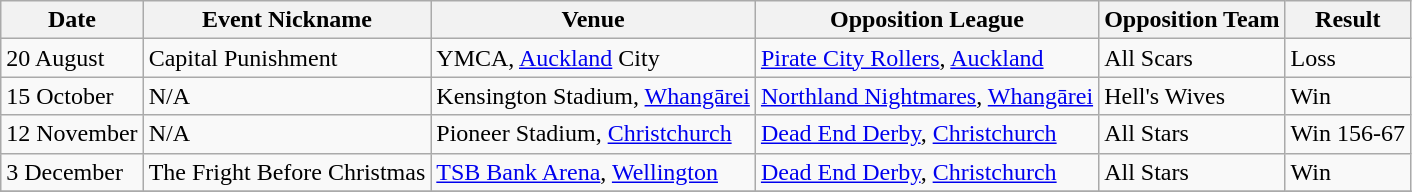<table class="wikitable">
<tr>
<th>Date</th>
<th>Event Nickname</th>
<th>Venue</th>
<th>Opposition League</th>
<th>Opposition Team</th>
<th>Result</th>
</tr>
<tr>
<td>20 August</td>
<td>Capital Punishment</td>
<td>YMCA, <a href='#'>Auckland</a> City</td>
<td><a href='#'>Pirate City Rollers</a>, <a href='#'>Auckland</a></td>
<td>All Scars</td>
<td>Loss</td>
</tr>
<tr>
<td>15 October</td>
<td>N/A</td>
<td>Kensington Stadium, <a href='#'>Whangārei</a></td>
<td><a href='#'>Northland Nightmares</a>, <a href='#'>Whangārei</a></td>
<td>Hell's Wives</td>
<td>Win</td>
</tr>
<tr>
<td>12 November</td>
<td>N/A</td>
<td>Pioneer Stadium, <a href='#'>Christchurch</a></td>
<td><a href='#'>Dead End Derby</a>, <a href='#'>Christchurch</a></td>
<td>All Stars</td>
<td>Win 156-67</td>
</tr>
<tr>
<td>3 December</td>
<td>The Fright Before Christmas</td>
<td><a href='#'>TSB Bank Arena</a>, <a href='#'>Wellington</a></td>
<td><a href='#'>Dead End Derby</a>, <a href='#'>Christchurch</a></td>
<td>All Stars</td>
<td>Win</td>
</tr>
<tr>
</tr>
</table>
